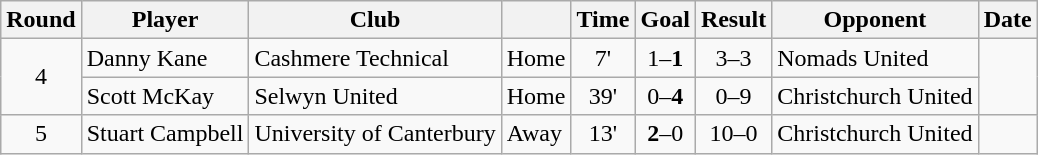<table class="wikitable">
<tr>
<th>Round</th>
<th>Player</th>
<th>Club</th>
<th></th>
<th>Time</th>
<th class="unsortable">Goal</th>
<th class="unsortable">Result</th>
<th>Opponent</th>
<th>Date</th>
</tr>
<tr>
<td align=center rowspan=2>4</td>
<td>Danny Kane</td>
<td>Cashmere Technical</td>
<td>Home</td>
<td align=center>7'</td>
<td align=center>1–<strong>1</strong></td>
<td align=center>3–3</td>
<td>Nomads United</td>
<td rowspan=2></td>
</tr>
<tr>
<td>Scott McKay</td>
<td>Selwyn United</td>
<td>Home</td>
<td align=center>39'</td>
<td align=center>0–<strong>4</strong></td>
<td align=center>0–9</td>
<td>Christchurch United</td>
</tr>
<tr>
<td align=center>5</td>
<td>Stuart Campbell</td>
<td>University of Canterbury</td>
<td>Away</td>
<td align=center>13'</td>
<td align=center><strong>2</strong>–0</td>
<td align=center>10–0</td>
<td>Christchurch United</td>
<td></td>
</tr>
</table>
